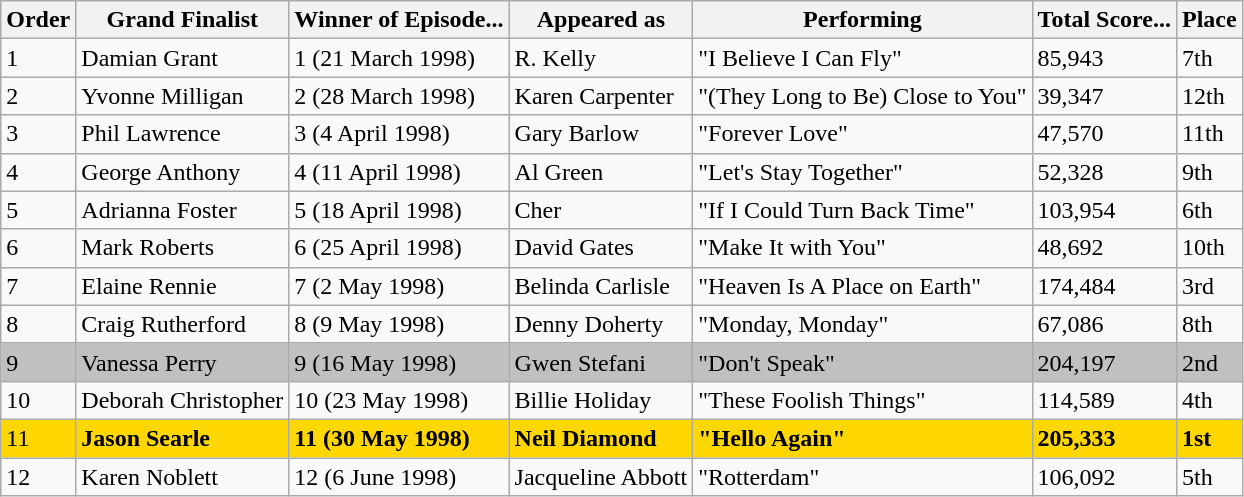<table class="wikitable sortable">
<tr>
<th>Order</th>
<th>Grand Finalist</th>
<th>Winner of Episode...</th>
<th>Appeared as</th>
<th>Performing</th>
<th>Total Score...</th>
<th>Place</th>
</tr>
<tr>
<td>1</td>
<td>Damian Grant</td>
<td>1 (21 March 1998)</td>
<td>R. Kelly</td>
<td>"I Believe I Can Fly"</td>
<td>85,943</td>
<td>7th</td>
</tr>
<tr>
<td>2</td>
<td>Yvonne Milligan</td>
<td>2 (28 March 1998)</td>
<td>Karen Carpenter</td>
<td>"(They Long to Be) Close to You"</td>
<td>39,347</td>
<td>12th</td>
</tr>
<tr>
<td>3</td>
<td>Phil Lawrence</td>
<td>3 (4 April 1998)</td>
<td>Gary Barlow</td>
<td>"Forever Love"</td>
<td>47,570</td>
<td>11th</td>
</tr>
<tr>
<td>4</td>
<td>George Anthony</td>
<td>4 (11 April 1998)</td>
<td>Al Green</td>
<td>"Let's Stay Together"</td>
<td>52,328</td>
<td>9th</td>
</tr>
<tr>
<td>5</td>
<td>Adrianna Foster</td>
<td>5 (18 April 1998)</td>
<td>Cher</td>
<td>"If I Could Turn Back Time"</td>
<td>103,954</td>
<td>6th</td>
</tr>
<tr>
<td>6</td>
<td>Mark Roberts</td>
<td>6 (25 April 1998)</td>
<td>David Gates</td>
<td>"Make It with You"</td>
<td>48,692</td>
<td>10th</td>
</tr>
<tr>
<td>7</td>
<td>Elaine Rennie</td>
<td>7 (2 May 1998)</td>
<td>Belinda Carlisle</td>
<td>"Heaven Is A Place on Earth"</td>
<td>174,484</td>
<td>3rd</td>
</tr>
<tr>
<td>8</td>
<td>Craig Rutherford</td>
<td>8 (9 May 1998)</td>
<td>Denny Doherty</td>
<td>"Monday, Monday"</td>
<td>67,086</td>
<td>8th</td>
</tr>
<tr style="background:silver;">
<td>9</td>
<td>Vanessa Perry</td>
<td>9 (16 May 1998)</td>
<td>Gwen Stefani</td>
<td>"Don't Speak"</td>
<td>204,197</td>
<td>2nd</td>
</tr>
<tr>
<td>10</td>
<td>Deborah Christopher</td>
<td>10 (23 May 1998)</td>
<td>Billie Holiday</td>
<td>"These Foolish Things"</td>
<td>114,589</td>
<td>4th</td>
</tr>
<tr style="background:gold;">
<td>11</td>
<td><strong>Jason Searle</strong></td>
<td><strong>11 (30 May 1998)</strong></td>
<td><strong>Neil Diamond</strong></td>
<td><strong>"Hello Again"</strong></td>
<td><strong>205,333</strong></td>
<td><strong>1st</strong></td>
</tr>
<tr>
<td>12</td>
<td>Karen Noblett</td>
<td>12 (6 June 1998)</td>
<td>Jacqueline Abbott</td>
<td>"Rotterdam"</td>
<td>106,092</td>
<td>5th</td>
</tr>
</table>
